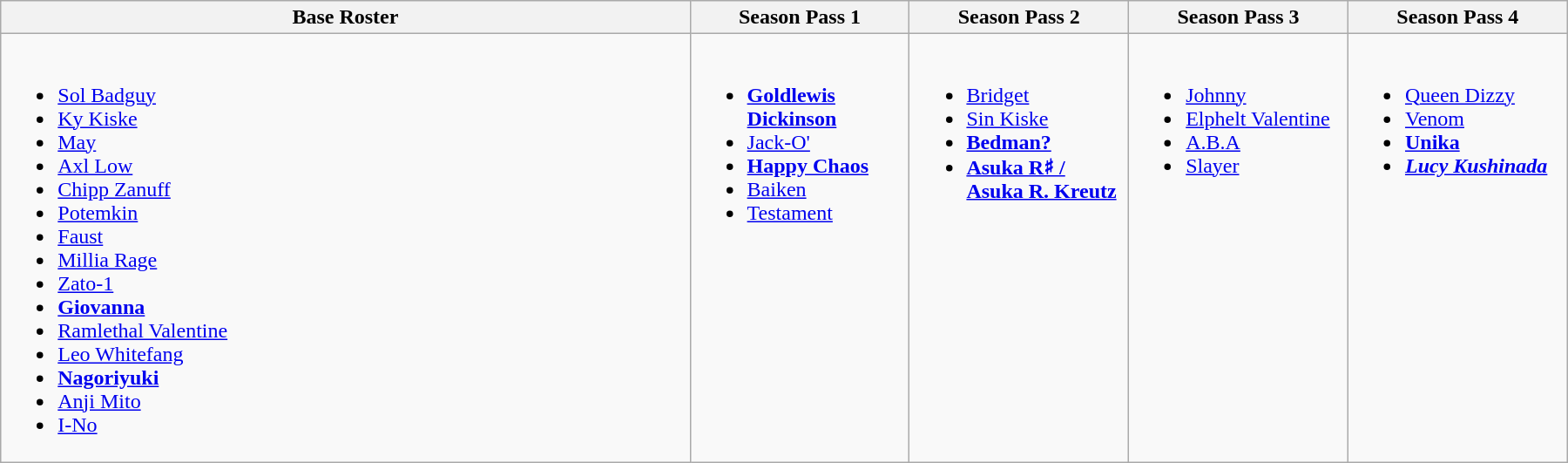<table class="wikitable" style="width: 100%; max-width: 75em;">
<tr>
<th scope="col" style="width: 44%">Base Roster</th>
<th scope="col" style="width: 14%">Season Pass 1</th>
<th scope="col" style="width: 14%">Season Pass 2</th>
<th scope="col" style="width: 14%">Season Pass 3</th>
<th scope="col" style="width: 14%">Season Pass 4</th>
</tr>
<tr>
<td style="vertical-align: top;"><br><ul><li><a href='#'>Sol Badguy</a></li><li><a href='#'>Ky Kiske</a></li><li><a href='#'>May</a></li><li><a href='#'>Axl Low</a></li><li><a href='#'>Chipp Zanuff</a></li><li><a href='#'>Potemkin</a></li><li><a href='#'>Faust</a></li><li><a href='#'>Millia Rage</a></li><li><a href='#'>Zato-1</a></li><li><strong><a href='#'>Giovanna</a></strong></li><li><a href='#'>Ramlethal Valentine</a></li><li><a href='#'>Leo Whitefang</a></li><li><strong><a href='#'>Nagoriyuki</a></strong></li><li><a href='#'>Anji Mito</a></li><li><a href='#'>I-No</a></li></ul></td>
<td style="vertical-align: top;"><br><ul><li><strong><a href='#'>Goldlewis Dickinson</a></strong></li><li><a href='#'>Jack-O'</a></li><li><strong><a href='#'>Happy Chaos</a></strong></li><li><a href='#'>Baiken</a></li><li><a href='#'>Testament</a></li></ul></td>
<td style="vertical-align: top;"><br><ul><li><a href='#'>Bridget</a></li><li><a href='#'>Sin Kiske</a></li><li><strong><a href='#'>Bedman?</a></strong></li><li><a href='#'><strong>Asuka R♯ /<br>Asuka R. Kreutz</strong></a></li></ul></td>
<td style="vertical-align: top;"><br><ul><li><a href='#'>Johnny</a></li><li><a href='#'>Elphelt Valentine</a></li><li><a href='#'>A.B.A</a></li><li><a href='#'>Slayer</a></li></ul></td>
<td style="vertical-align: top;"><br><ul><li><a href='#'>Queen Dizzy</a></li><li><a href='#'>Venom</a></li><li><strong><a href='#'>Unika</a></strong></li><li><strong><em><a href='#'>Lucy Kushinada</a></em></strong></li></ul></td>
</tr>
</table>
